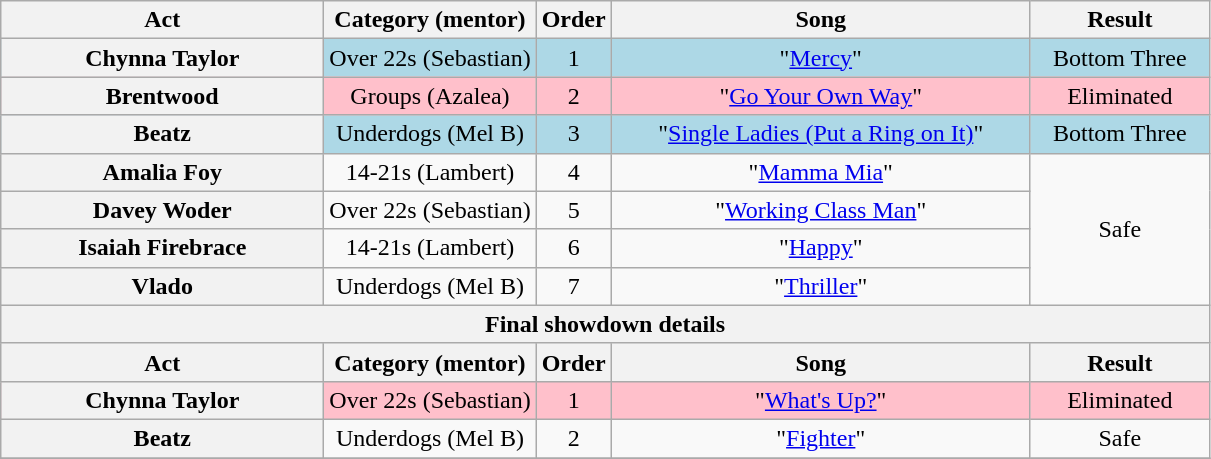<table class="wikitable plainrowheaders" style="text-align:center;">
<tr>
<th scope="col" style="width:13em;">Act</th>
<th scope="col">Category (mentor)</th>
<th scope="col">Order</th>
<th scope="col" style="width:17em;">Song</th>
<th scope="col" style="width:7em;">Result</th>
</tr>
<tr style="background:lightblue;">
<th scope="row">Chynna Taylor</th>
<td scope="col">Over 22s (Sebastian)</td>
<td>1</td>
<td>"<a href='#'>Mercy</a>"</td>
<td>Bottom Three</td>
</tr>
<tr style="background:pink;">
<th scope="row">Brentwood</th>
<td scope="col">Groups (Azalea)</td>
<td>2</td>
<td>"<a href='#'>Go Your Own Way</a>"</td>
<td>Eliminated</td>
</tr>
<tr style="background:lightblue;">
<th scope="row">Beatz</th>
<td scope="col">Underdogs (Mel B)</td>
<td>3</td>
<td>"<a href='#'>Single Ladies (Put a Ring on It)</a>"</td>
<td>Bottom Three</td>
</tr>
<tr>
<th scope="row">Amalia Foy</th>
<td scope="col">14-21s (Lambert)</td>
<td>4</td>
<td>"<a href='#'>Mamma Mia</a>"</td>
<td rowspan=4>Safe</td>
</tr>
<tr>
<th scope="row">Davey Woder</th>
<td scope="col">Over 22s (Sebastian)</td>
<td>5</td>
<td>"<a href='#'>Working Class Man</a>"</td>
</tr>
<tr>
<th scope="row">Isaiah Firebrace</th>
<td scope="col">14-21s (Lambert)</td>
<td>6</td>
<td>"<a href='#'>Happy</a>"</td>
</tr>
<tr>
<th scope="row">Vlado</th>
<td scope="col">Underdogs (Mel B)</td>
<td>7</td>
<td>"<a href='#'>Thriller</a>"</td>
</tr>
<tr>
<th colspan="16">Final showdown details</th>
</tr>
<tr>
<th scope="col" style="width:10em;">Act</th>
<th scope="col">Category (mentor)</th>
<th scope="col">Order</th>
<th scope="col" style="width:16em;">Song</th>
<th scope="col" style="width:6em;">Result</th>
</tr>
<tr style="background:pink;">
<th scope="row">Chynna Taylor</th>
<td scope="col">Over 22s (Sebastian)</td>
<td>1</td>
<td>"<a href='#'>What's Up?</a>"</td>
<td>Eliminated</td>
</tr>
<tr>
<th scope="row">Beatz</th>
<td scope="col">Underdogs (Mel B)</td>
<td>2</td>
<td>"<a href='#'>Fighter</a>"</td>
<td>Safe</td>
</tr>
<tr>
</tr>
</table>
